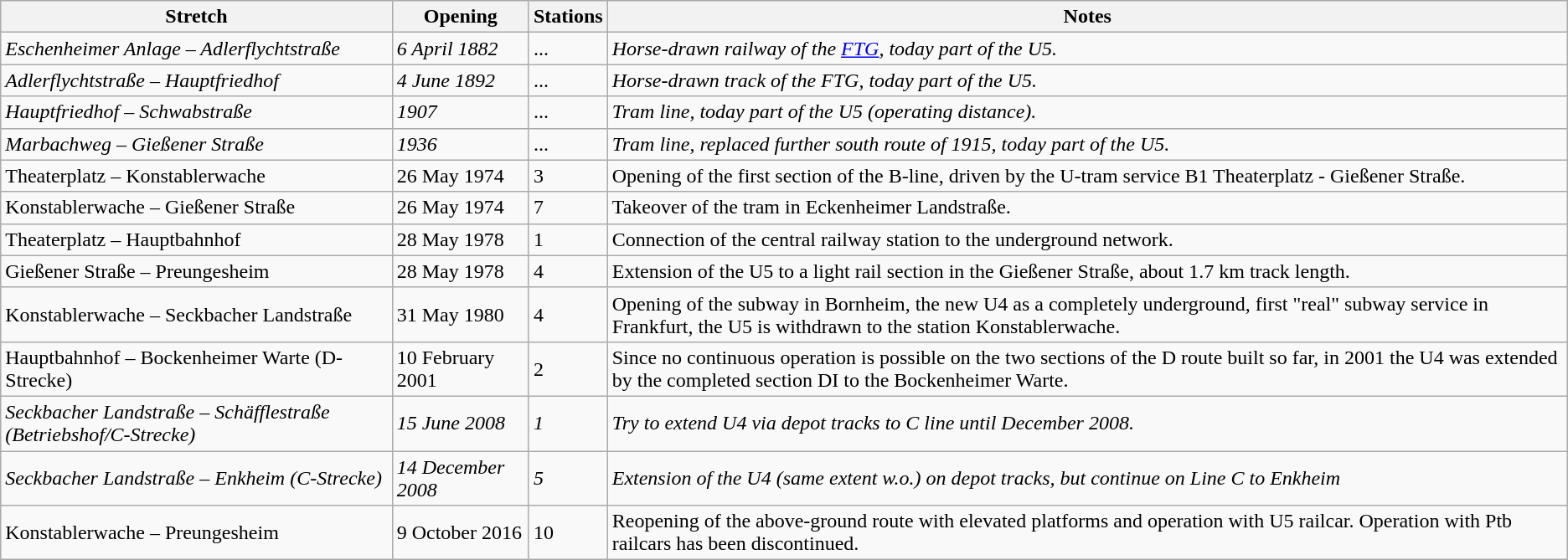<table class="wikitable zebra">
<tr class="hintergrundfarbe5">
<th>Stretch</th>
<th>Opening</th>
<th>Stations</th>
<th>Notes</th>
</tr>
<tr>
<td><em>Eschenheimer Anlage – Adlerflychtstraße</em></td>
<td><em>6 April 1882</em></td>
<td>...</td>
<td><em>Horse-drawn railway of the <a href='#'>FTG</a>, today part of the U5.</em></td>
</tr>
<tr>
<td><em>Adlerflychtstraße – Hauptfriedhof</em></td>
<td><em>4 June 1892</em></td>
<td>...</td>
<td><em>Horse-drawn track of the FTG, today part of the U5.</em></td>
</tr>
<tr>
<td><em>Hauptfriedhof – Schwabstraße</em></td>
<td><em>1907</em></td>
<td>...</td>
<td><em>Tram line, today part of the U5 (operating distance).</em></td>
</tr>
<tr>
<td><em>Marbachweg – Gießener Straße</em></td>
<td><em>1936</em></td>
<td>...</td>
<td><em>Tram line, replaced further south route of 1915, today part of the U5.</em></td>
</tr>
<tr>
<td>Theaterplatz – Konstablerwache</td>
<td>26 May 1974</td>
<td>3</td>
<td>Opening of the first section of the B-line, driven by the U-tram service B1 Theaterplatz - Gießener Straße.</td>
</tr>
<tr>
<td>Konstablerwache – Gießener Straße</td>
<td>26 May 1974</td>
<td>7</td>
<td>Takeover of the tram in Eckenheimer Landstraße.</td>
</tr>
<tr>
<td>Theaterplatz – Hauptbahnhof</td>
<td>28 May 1978</td>
<td>1</td>
<td>Connection of the central railway station to the underground network.</td>
</tr>
<tr>
<td>Gießener Straße – Preungesheim</td>
<td>28 May 1978</td>
<td>4</td>
<td>Extension of the U5 to a light rail section in the Gießener Straße, about 1.7 km track length.</td>
</tr>
<tr>
<td>Konstablerwache – Seckbacher Landstraße</td>
<td>31 May 1980</td>
<td>4</td>
<td>Opening of the subway in Bornheim, the new U4 as a completely underground, first "real" subway service in Frankfurt, the U5 is withdrawn to the station Konstablerwache.</td>
</tr>
<tr>
<td>Hauptbahnhof – Bockenheimer Warte (D-Strecke)</td>
<td>10 February 2001</td>
<td>2</td>
<td>Since no continuous operation is possible on the two sections of the D route built so far, in 2001 the U4 was extended by the completed section DI to the Bockenheimer Warte.</td>
</tr>
<tr>
<td><em>Seckbacher Landstraße – Schäfflestraße (Betriebshof/C-Strecke)</em></td>
<td><em>15 June 2008</em></td>
<td><em>1</em></td>
<td><em>Try to extend U4 via depot tracks to C line until December 2008.</em></td>
</tr>
<tr>
<td><em>Seckbacher Landstraße – Enkheim (C-Strecke)</em></td>
<td><em>14 December 2008</em></td>
<td><em>5</em></td>
<td><em>Extension of the U4 (same extent w.o.) on depot tracks, but continue on Line C to Enkheim</em></td>
</tr>
<tr>
<td>Konstablerwache – Preungesheim</td>
<td>9 October 2016</td>
<td>10</td>
<td>Reopening of the above-ground route with elevated platforms and operation with U5 railcar. Operation with Ptb railcars has been discontinued.</td>
</tr>
</table>
